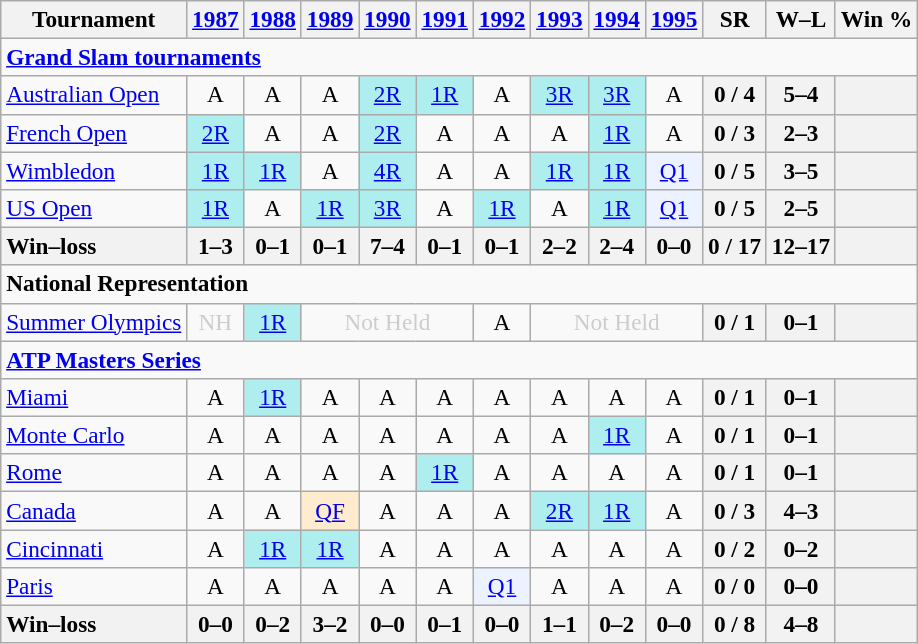<table class=wikitable style=text-align:center;font-size:97%>
<tr>
<th>Tournament</th>
<th><a href='#'>1987</a></th>
<th><a href='#'>1988</a></th>
<th><a href='#'>1989</a></th>
<th><a href='#'>1990</a></th>
<th><a href='#'>1991</a></th>
<th><a href='#'>1992</a></th>
<th><a href='#'>1993</a></th>
<th><a href='#'>1994</a></th>
<th><a href='#'>1995</a></th>
<th>SR</th>
<th>W–L</th>
<th>Win %</th>
</tr>
<tr>
<td colspan=23 align=left><strong><a href='#'>Grand Slam tournaments</a></strong></td>
</tr>
<tr>
<td align=left><a href='#'>Australian Open</a></td>
<td>A</td>
<td>A</td>
<td>A</td>
<td bgcolor=afeeee><a href='#'>2R</a></td>
<td bgcolor=afeeee><a href='#'>1R</a></td>
<td>A</td>
<td bgcolor=afeeee><a href='#'>3R</a></td>
<td bgcolor=afeeee><a href='#'>3R</a></td>
<td>A</td>
<th>0 / 4</th>
<th>5–4</th>
<th></th>
</tr>
<tr>
<td align=left><a href='#'>French Open</a></td>
<td bgcolor=afeeee><a href='#'>2R</a></td>
<td>A</td>
<td>A</td>
<td bgcolor=afeeee><a href='#'>2R</a></td>
<td>A</td>
<td>A</td>
<td>A</td>
<td bgcolor=afeeee><a href='#'>1R</a></td>
<td>A</td>
<th>0 / 3</th>
<th>2–3</th>
<th></th>
</tr>
<tr>
<td align=left><a href='#'>Wimbledon</a></td>
<td bgcolor=afeeee><a href='#'>1R</a></td>
<td bgcolor=afeeee><a href='#'>1R</a></td>
<td>A</td>
<td bgcolor=afeeee><a href='#'>4R</a></td>
<td>A</td>
<td>A</td>
<td bgcolor=afeeee><a href='#'>1R</a></td>
<td bgcolor=afeeee><a href='#'>1R</a></td>
<td bgcolor=ecf2ff><a href='#'>Q1</a></td>
<th>0 / 5</th>
<th>3–5</th>
<th></th>
</tr>
<tr>
<td align=left><a href='#'>US Open</a></td>
<td bgcolor=afeeee><a href='#'>1R</a></td>
<td>A</td>
<td bgcolor=afeeee><a href='#'>1R</a></td>
<td bgcolor=afeeee><a href='#'>3R</a></td>
<td>A</td>
<td bgcolor=afeeee><a href='#'>1R</a></td>
<td>A</td>
<td bgcolor=afeeee><a href='#'>1R</a></td>
<td bgcolor=ecf2ff><a href='#'>Q1</a></td>
<th>0 / 5</th>
<th>2–5</th>
<th></th>
</tr>
<tr>
<th style=text-align:left>Win–loss</th>
<th>1–3</th>
<th>0–1</th>
<th>0–1</th>
<th>7–4</th>
<th>0–1</th>
<th>0–1</th>
<th>2–2</th>
<th>2–4</th>
<th>0–0</th>
<th>0 / 17</th>
<th>12–17</th>
<th></th>
</tr>
<tr>
<td colspan=22 align=left><strong>National Representation</strong></td>
</tr>
<tr>
<td align=left><a href='#'>Summer Olympics</a></td>
<td colspan=1 style=color:#cccccc>NH</td>
<td bgcolor=afeeee><a href='#'>1R</a></td>
<td colspan=3 style=color:#cccccc>Not Held</td>
<td>A</td>
<td colspan=3 style=color:#cccccc>Not Held</td>
<th>0 / 1</th>
<th>0–1</th>
<th></th>
</tr>
<tr>
<td colspan=23 align=left><strong><a href='#'>ATP Masters Series</a></strong></td>
</tr>
<tr>
<td align=left><a href='#'>Miami</a></td>
<td>A</td>
<td bgcolor=afeeee><a href='#'>1R</a></td>
<td>A</td>
<td>A</td>
<td>A</td>
<td>A</td>
<td>A</td>
<td>A</td>
<td>A</td>
<th>0 / 1</th>
<th>0–1</th>
<th></th>
</tr>
<tr>
<td align=left><a href='#'>Monte Carlo</a></td>
<td>A</td>
<td>A</td>
<td>A</td>
<td>A</td>
<td>A</td>
<td>A</td>
<td>A</td>
<td bgcolor=afeeee><a href='#'>1R</a></td>
<td>A</td>
<th>0 / 1</th>
<th>0–1</th>
<th></th>
</tr>
<tr>
<td align=left><a href='#'>Rome</a></td>
<td>A</td>
<td>A</td>
<td>A</td>
<td>A</td>
<td bgcolor=afeeee><a href='#'>1R</a></td>
<td>A</td>
<td>A</td>
<td>A</td>
<td>A</td>
<th>0 / 1</th>
<th>0–1</th>
<th></th>
</tr>
<tr>
<td align=left><a href='#'>Canada</a></td>
<td>A</td>
<td>A</td>
<td bgcolor=ffebcd><a href='#'>QF</a></td>
<td>A</td>
<td>A</td>
<td>A</td>
<td bgcolor=afeeee><a href='#'>2R</a></td>
<td bgcolor=afeeee><a href='#'>1R</a></td>
<td>A</td>
<th>0 / 3</th>
<th>4–3</th>
<th></th>
</tr>
<tr>
<td align=left><a href='#'>Cincinnati</a></td>
<td>A</td>
<td bgcolor=afeeee><a href='#'>1R</a></td>
<td bgcolor=afeeee><a href='#'>1R</a></td>
<td>A</td>
<td>A</td>
<td>A</td>
<td>A</td>
<td>A</td>
<td>A</td>
<th>0 / 2</th>
<th>0–2</th>
<th></th>
</tr>
<tr>
<td align=left><a href='#'>Paris</a></td>
<td>A</td>
<td>A</td>
<td>A</td>
<td>A</td>
<td>A</td>
<td bgcolor=ecf2ff><a href='#'>Q1</a></td>
<td>A</td>
<td>A</td>
<td>A</td>
<th>0 / 0</th>
<th>0–0</th>
<th></th>
</tr>
<tr>
<th style=text-align:left>Win–loss</th>
<th>0–0</th>
<th>0–2</th>
<th>3–2</th>
<th>0–0</th>
<th>0–1</th>
<th>0–0</th>
<th>1–1</th>
<th>0–2</th>
<th>0–0</th>
<th>0 / 8</th>
<th>4–8</th>
<th></th>
</tr>
</table>
